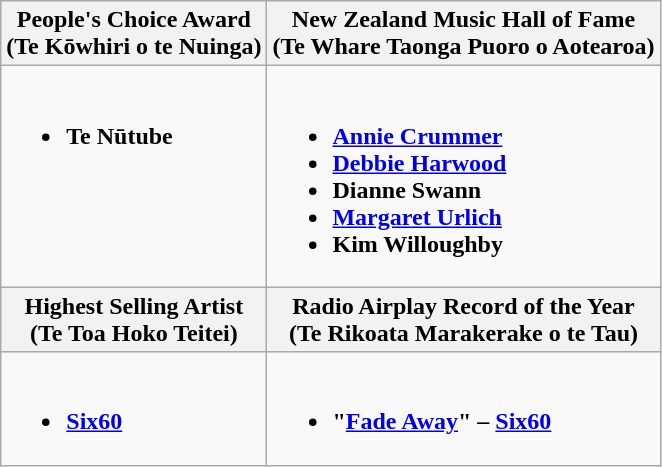<table class=wikitable style="width=100%">
<tr>
<th style="width=50%">People's Choice Award<br>(Te Kōwhiri o te Nuinga)</th>
<th style="width=50%">New Zealand Music Hall of Fame<br>(Te Whare Taonga Puoro o Aotearoa)</th>
</tr>
<tr>
<td valign="top"><br><ul><li><strong>Te Nūtube</strong></li></ul></td>
<td valign="top"><br><ul><li><strong><a href='#'>Annie Crummer</a></strong></li><li><strong><a href='#'>Debbie Harwood</a></strong></li><li><strong>Dianne Swann</strong></li><li><strong><a href='#'>Margaret Urlich</a></strong></li><li><strong>Kim Willoughby</strong></li></ul></td>
</tr>
<tr>
<th style="width=50%">Highest Selling Artist<br>(Te Toa Hoko Teitei)</th>
<th style="width=50%">Radio Airplay Record of the Year<br>(Te Rikoata Marakerake o te Tau)</th>
</tr>
<tr>
<td valign="top"><br><ul><li><strong><a href='#'>Six60</a></strong></li></ul></td>
<td valign="top"><br><ul><li><strong>"<a href='#'>Fade Away</a>" – <a href='#'>Six60</a></strong></li></ul></td>
</tr>
</table>
